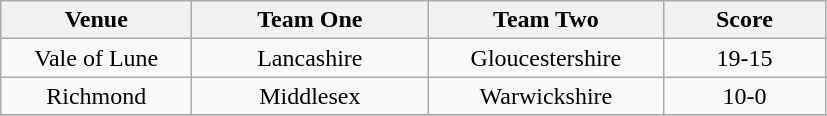<table class="wikitable" style="text-align: center">
<tr>
<th width=120>Venue</th>
<th width=150>Team One</th>
<th width=150>Team Two</th>
<th width=100>Score</th>
</tr>
<tr>
<td>Vale of Lune</td>
<td>Lancashire</td>
<td>Gloucestershire</td>
<td>19-15</td>
</tr>
<tr>
<td>Richmond</td>
<td>Middlesex</td>
<td>Warwickshire</td>
<td>10-0</td>
</tr>
<tr>
</tr>
</table>
